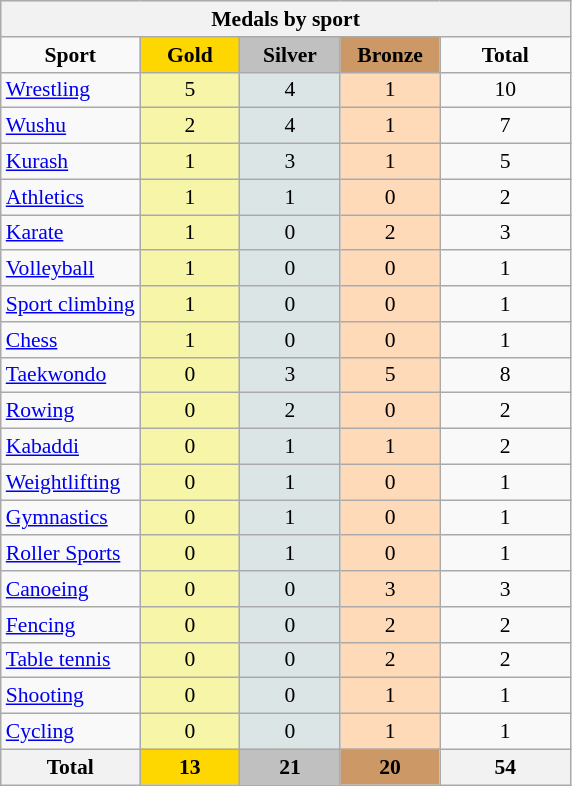<table class="wikitable" style="font-size:90%; text-align:center;">
<tr style="background:#efefef;">
<th colspan=5>Medals by sport</th>
</tr>
<tr>
<td><strong>Sport</strong></td>
<td width=60 style="background:gold;"><strong>Gold </strong></td>
<td width=60 style="background:silver;"><strong>Silver </strong></td>
<td width=60 style="background:#c96;"><strong>Bronze </strong></td>
<td width=80><strong>Total</strong></td>
</tr>
<tr>
<td align=left> <a href='#'>Wrestling</a></td>
<td style="background:#F7F6A8;">5</td>
<td style="background:#DCE5E5;">4</td>
<td style="background:#FFDAB9;">1</td>
<td>10</td>
</tr>
<tr>
<td align=left> <a href='#'>Wushu</a></td>
<td style="background:#F7F6A8;">2</td>
<td style="background:#DCE5E5;">4</td>
<td style="background:#FFDAB9;">1</td>
<td>7</td>
</tr>
<tr>
<td align=left> <a href='#'>Kurash</a></td>
<td style="background:#F7F6A8;">1</td>
<td style="background:#DCE5E5;">3</td>
<td style="background:#FFDAB9;">1</td>
<td>5</td>
</tr>
<tr>
<td align=left> <a href='#'>Athletics</a></td>
<td style="background:#F7F6A8;">1</td>
<td style="background:#DCE5E5;">1</td>
<td style="background:#FFDAB9;">0</td>
<td>2</td>
</tr>
<tr>
<td align=left> <a href='#'>Karate</a></td>
<td style="background:#F7F6A8;">1</td>
<td style="background:#DCE5E5;">0</td>
<td style="background:#FFDAB9;">2</td>
<td>3</td>
</tr>
<tr>
<td align=left> <a href='#'>Volleyball</a></td>
<td style="background:#F7F6A8;">1</td>
<td style="background:#DCE5E5;">0</td>
<td style="background:#FFDAB9;">0</td>
<td>1</td>
</tr>
<tr>
<td align=left> <a href='#'>Sport climbing</a></td>
<td style="background:#F7F6A8;">1</td>
<td style="background:#DCE5E5;">0</td>
<td style="background:#FFDAB9;">0</td>
<td>1</td>
</tr>
<tr>
<td align=left> <a href='#'>Chess</a></td>
<td style="background:#F7F6A8;">1</td>
<td style="background:#DCE5E5;">0</td>
<td style="background:#FFDAB9;">0</td>
<td>1</td>
</tr>
<tr>
<td align=left> <a href='#'>Taekwondo</a></td>
<td style="background:#F7F6A8;">0</td>
<td style="background:#DCE5E5;">3</td>
<td style="background:#FFDAB9;">5</td>
<td>8</td>
</tr>
<tr>
<td align=left> <a href='#'>Rowing</a></td>
<td style="background:#F7F6A8;">0</td>
<td style="background:#DCE5E5;">2</td>
<td style="background:#FFDAB9;">0</td>
<td>2</td>
</tr>
<tr>
<td align=left> <a href='#'>Kabaddi</a></td>
<td style="background:#F7F6A8;">0</td>
<td style="background:#DCE5E5;">1</td>
<td style="background:#FFDAB9;">1</td>
<td>2</td>
</tr>
<tr>
<td align=left> <a href='#'>Weightlifting</a></td>
<td style="background:#F7F6A8;">0</td>
<td style="background:#DCE5E5;">1</td>
<td style="background:#FFDAB9;">0</td>
<td>1</td>
</tr>
<tr>
<td align=left> <a href='#'>Gymnastics</a></td>
<td style="background:#F7F6A8;">0</td>
<td style="background:#DCE5E5;">1</td>
<td style="background:#FFDAB9;">0</td>
<td>1</td>
</tr>
<tr>
<td align=left><a href='#'>Roller Sports</a></td>
<td style="background:#F7F6A8;">0</td>
<td style="background:#DCE5E5;">1</td>
<td style="background:#FFDAB9;">0</td>
<td>1</td>
</tr>
<tr>
<td align=left> <a href='#'>Canoeing</a></td>
<td style="background:#F7F6A8;">0</td>
<td style="background:#DCE5E5;">0</td>
<td style="background:#FFDAB9;">3</td>
<td>3</td>
</tr>
<tr>
<td align=left> <a href='#'>Fencing</a></td>
<td style="background:#F7F6A8;">0</td>
<td style="background:#DCE5E5;">0</td>
<td style="background:#FFDAB9;">2</td>
<td>2</td>
</tr>
<tr>
<td align=left> <a href='#'>Table tennis</a></td>
<td style="background:#F7F6A8;">0</td>
<td style="background:#DCE5E5;">0</td>
<td style="background:#FFDAB9;">2</td>
<td>2</td>
</tr>
<tr>
<td align=left> <a href='#'>Shooting</a></td>
<td style="background:#F7F6A8;">0</td>
<td style="background:#DCE5E5;">0</td>
<td style="background:#FFDAB9;">1</td>
<td>1</td>
</tr>
<tr>
<td align=left> <a href='#'>Cycling</a></td>
<td style="background:#F7F6A8;">0</td>
<td style="background:#DCE5E5;">0</td>
<td style="background:#FFDAB9;">1</td>
<td>1</td>
</tr>
<tr>
<th>Total</th>
<th style="background:gold;">13</th>
<th style="background:silver;">21</th>
<th style="background:#c96;">20</th>
<th>54</th>
</tr>
</table>
